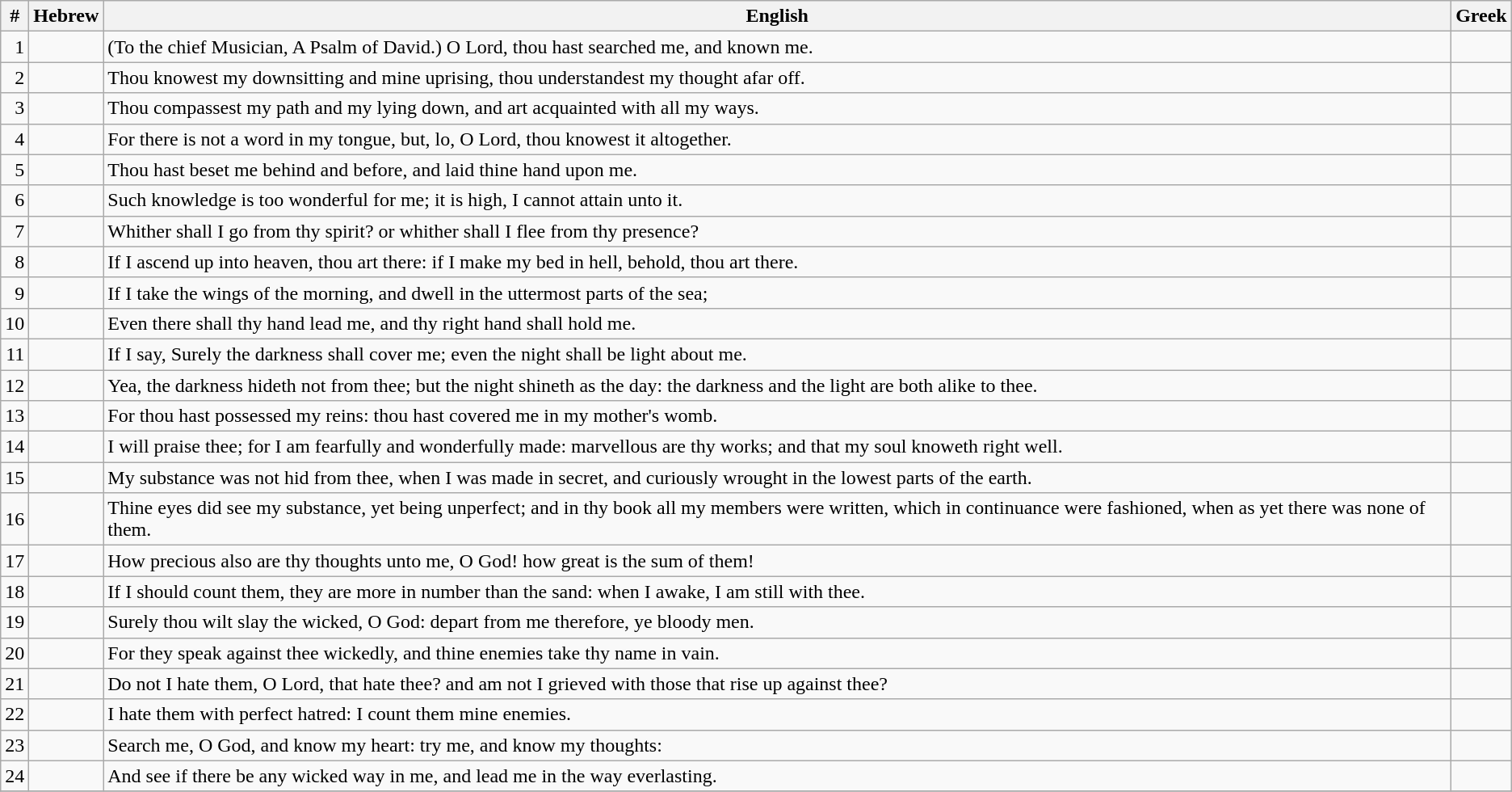<table class=wikitable>
<tr>
<th>#</th>
<th>Hebrew</th>
<th>English</th>
<th>Greek</th>
</tr>
<tr>
<td style="text-align:right">1</td>
<td style="text-align:right"></td>
<td>(To the chief Musician, A Psalm of David.) O Lord, thou hast searched me, and known me.</td>
<td></td>
</tr>
<tr>
<td style="text-align:right">2</td>
<td style="text-align:right"></td>
<td>Thou knowest my downsitting and mine uprising, thou understandest my thought afar off.</td>
<td></td>
</tr>
<tr>
<td style="text-align:right">3</td>
<td style="text-align:right"></td>
<td>Thou compassest my path and my lying down, and art acquainted with all my ways.</td>
<td></td>
</tr>
<tr>
<td style="text-align:right">4</td>
<td style="text-align:right"></td>
<td>For there is not a word in my tongue, but, lo, O Lord, thou knowest it altogether.</td>
<td></td>
</tr>
<tr>
<td style="text-align:right">5</td>
<td style="text-align:right"></td>
<td>Thou hast beset me behind and before, and laid thine hand upon me.</td>
<td></td>
</tr>
<tr>
<td style="text-align:right">6</td>
<td style="text-align:right"></td>
<td>Such knowledge is too wonderful for me; it is high, I cannot attain unto it.</td>
<td></td>
</tr>
<tr>
<td style="text-align:right">7</td>
<td style="text-align:right"></td>
<td>Whither shall I go from thy spirit? or whither shall I flee from thy presence?</td>
<td></td>
</tr>
<tr>
<td style="text-align:right">8</td>
<td style="text-align:right"></td>
<td>If I ascend up into heaven, thou art there: if I make my bed in hell, behold, thou art there.</td>
<td></td>
</tr>
<tr>
<td style="text-align:right">9</td>
<td style="text-align:right"></td>
<td>If I take the wings of the morning, and dwell in the uttermost parts of the sea;</td>
<td></td>
</tr>
<tr>
<td style="text-align:right">10</td>
<td style="text-align:right"></td>
<td>Even there shall thy hand lead me, and thy right hand shall hold me.</td>
<td></td>
</tr>
<tr>
<td style="text-align:right">11</td>
<td style="text-align:right"></td>
<td>If I say, Surely the darkness shall cover me; even the night shall be light about me.</td>
<td></td>
</tr>
<tr>
<td style="text-align:right">12</td>
<td style="text-align:right"></td>
<td>Yea, the darkness hideth not from thee; but the night shineth as the day: the darkness and the light are both alike to thee.</td>
<td></td>
</tr>
<tr>
<td style="text-align:right">13</td>
<td style="text-align:right"></td>
<td>For thou hast possessed my reins: thou hast covered me in my mother's womb.</td>
<td></td>
</tr>
<tr>
<td style="text-align:right">14</td>
<td style="text-align:right"></td>
<td>I will praise thee; for I am fearfully and wonderfully made: marvellous are thy works; and that my soul knoweth right well.</td>
<td></td>
</tr>
<tr>
<td style="text-align:right">15</td>
<td style="text-align:right"></td>
<td>My substance was not hid from thee, when I was made in secret, and curiously wrought in the lowest parts of the earth.</td>
<td></td>
</tr>
<tr>
<td style="text-align:right">16</td>
<td style="text-align:right"></td>
<td>Thine eyes did see my substance, yet being unperfect; and in thy book all my members were written, which in continuance were fashioned, when as yet there was none of them.</td>
<td></td>
</tr>
<tr>
<td style="text-align:right">17</td>
<td style="text-align:right"></td>
<td>How precious also are thy thoughts unto me, O God! how great is the sum of them!</td>
<td></td>
</tr>
<tr>
<td style="text-align:right">18</td>
<td style="text-align:right"></td>
<td>If I should count them, they are more in number than the sand: when I awake, I am still with thee.</td>
<td></td>
</tr>
<tr>
<td style="text-align:right">19</td>
<td style="text-align:right"></td>
<td>Surely thou wilt slay the wicked, O God: depart from me therefore, ye bloody men.</td>
<td></td>
</tr>
<tr>
<td style="text-align:right">20</td>
<td style="text-align:right"></td>
<td>For they speak against thee wickedly, and thine enemies take thy name in vain.</td>
<td></td>
</tr>
<tr>
<td style="text-align:right">21</td>
<td style="text-align:right"></td>
<td>Do not I hate them, O Lord, that hate thee? and am not I grieved with those that rise up against thee?</td>
<td></td>
</tr>
<tr>
<td style="text-align:right">22</td>
<td style="text-align:right"></td>
<td>I hate them with perfect hatred: I count them mine enemies.</td>
<td></td>
</tr>
<tr>
<td style="text-align:right">23</td>
<td style="text-align:right"></td>
<td>Search me, O God, and know my heart: try me, and know my thoughts:</td>
<td></td>
</tr>
<tr>
<td style="text-align:right">24</td>
<td style="text-align:right"></td>
<td>And see if there be any wicked way in me, and lead me in the way everlasting.</td>
<td></td>
</tr>
<tr>
</tr>
</table>
